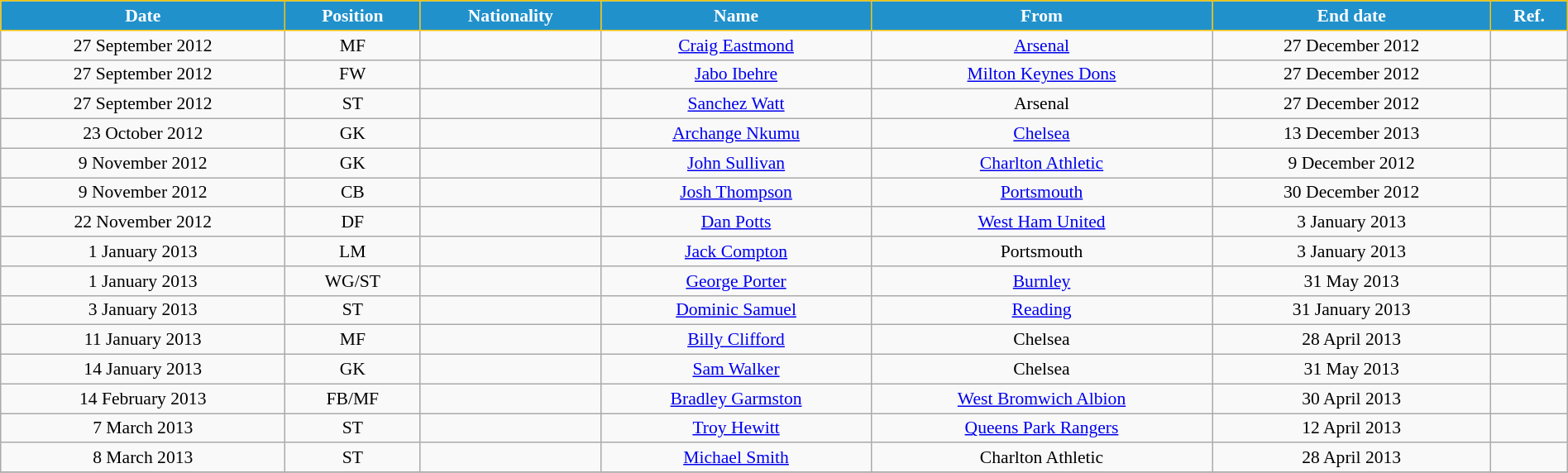<table class="wikitable" style="text-align:center; font-size:90%; width:100%;">
<tr>
<th style="background:#2191CC; color:white; border:1px solid #F7C408; text-align:center;">Date</th>
<th style="background:#2191CC; color:white; border:1px solid #F7C408; text-align:center;">Position</th>
<th style="background:#2191CC; color:white; border:1px solid #F7C408; text-align:center;">Nationality</th>
<th style="background:#2191CC; color:white; border:1px solid #F7C408; text-align:center;">Name</th>
<th style="background:#2191CC; color:white; border:1px solid #F7C408; text-align:center;">From</th>
<th style="background:#2191CC; color:white; border:1px solid #F7C408; text-align:center;">End date</th>
<th style="background:#2191CC; color:white; border:1px solid #F7C408; text-align:center;">Ref.</th>
</tr>
<tr>
<td>27 September 2012</td>
<td>MF</td>
<td></td>
<td><a href='#'>Craig Eastmond</a></td>
<td> <a href='#'>Arsenal</a></td>
<td>27 December 2012</td>
<td></td>
</tr>
<tr>
<td>27 September 2012</td>
<td>FW</td>
<td></td>
<td><a href='#'>Jabo Ibehre</a></td>
<td> <a href='#'>Milton Keynes Dons</a></td>
<td>27 December 2012</td>
<td></td>
</tr>
<tr>
<td>27 September 2012</td>
<td>ST</td>
<td></td>
<td><a href='#'>Sanchez Watt</a></td>
<td> Arsenal</td>
<td>27 December 2012</td>
<td></td>
</tr>
<tr>
<td>23 October 2012</td>
<td>GK</td>
<td></td>
<td><a href='#'>Archange Nkumu</a></td>
<td> <a href='#'>Chelsea</a></td>
<td>13 December 2013</td>
<td></td>
</tr>
<tr>
<td>9 November 2012</td>
<td>GK</td>
<td></td>
<td><a href='#'>John Sullivan</a></td>
<td> <a href='#'>Charlton Athletic</a></td>
<td>9 December 2012</td>
<td></td>
</tr>
<tr>
<td>9 November 2012</td>
<td>CB</td>
<td></td>
<td><a href='#'>Josh Thompson</a></td>
<td> <a href='#'>Portsmouth</a></td>
<td>30 December 2012</td>
<td></td>
</tr>
<tr>
<td>22 November 2012</td>
<td>DF</td>
<td></td>
<td><a href='#'>Dan Potts</a></td>
<td> <a href='#'>West Ham United</a></td>
<td>3 January 2013</td>
<td></td>
</tr>
<tr>
<td>1 January 2013</td>
<td>LM</td>
<td></td>
<td><a href='#'>Jack Compton</a></td>
<td> Portsmouth</td>
<td>3 January 2013</td>
<td></td>
</tr>
<tr>
<td>1 January 2013</td>
<td>WG/ST</td>
<td></td>
<td><a href='#'>George Porter</a></td>
<td> <a href='#'>Burnley</a></td>
<td>31 May 2013</td>
<td></td>
</tr>
<tr>
<td>3 January 2013</td>
<td>ST</td>
<td></td>
<td><a href='#'>Dominic Samuel</a></td>
<td> <a href='#'>Reading</a></td>
<td>31 January 2013</td>
<td></td>
</tr>
<tr>
<td>11 January 2013</td>
<td>MF</td>
<td></td>
<td><a href='#'>Billy Clifford</a></td>
<td> Chelsea</td>
<td>28 April 2013</td>
<td></td>
</tr>
<tr>
<td>14 January 2013</td>
<td>GK</td>
<td></td>
<td><a href='#'>Sam Walker</a></td>
<td> Chelsea</td>
<td>31 May 2013</td>
<td></td>
</tr>
<tr>
<td>14 February 2013</td>
<td>FB/MF</td>
<td></td>
<td><a href='#'>Bradley Garmston</a></td>
<td> <a href='#'>West Bromwich Albion</a></td>
<td>30 April 2013</td>
<td></td>
</tr>
<tr>
<td>7 March 2013</td>
<td>ST</td>
<td></td>
<td><a href='#'>Troy Hewitt</a></td>
<td> <a href='#'>Queens Park Rangers</a></td>
<td>12 April 2013</td>
<td></td>
</tr>
<tr>
<td>8 March 2013</td>
<td>ST</td>
<td></td>
<td><a href='#'>Michael Smith</a></td>
<td> Charlton Athletic</td>
<td>28 April 2013</td>
<td></td>
</tr>
<tr>
</tr>
</table>
